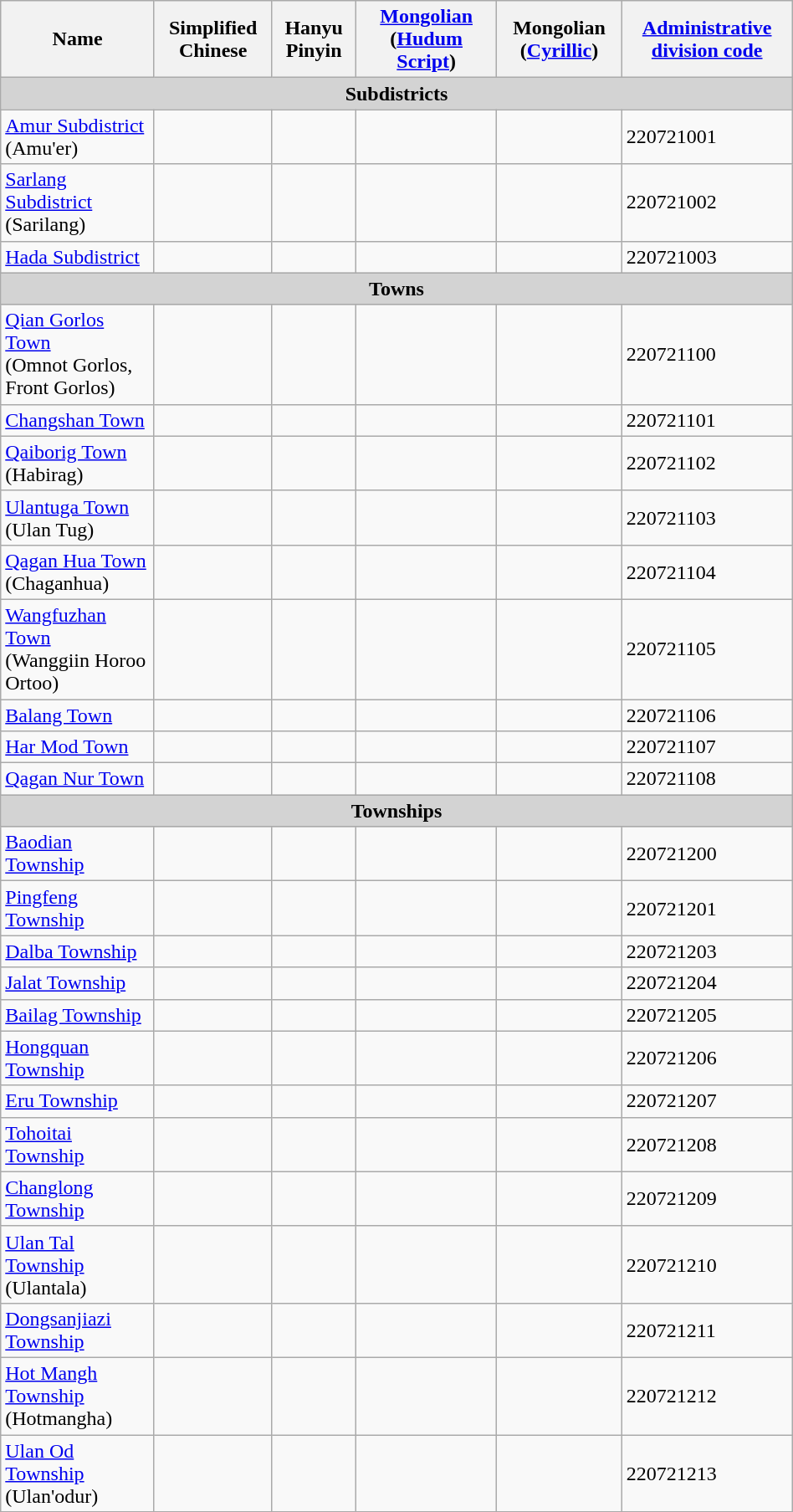<table class="wikitable" align="center" style="width:50%; border="1">
<tr>
<th>Name</th>
<th>Simplified Chinese</th>
<th>Hanyu Pinyin</th>
<th><a href='#'>Mongolian</a> (<a href='#'>Hudum Script</a>)</th>
<th>Mongolian (<a href='#'>Cyrillic</a>)</th>
<th><a href='#'>Administrative division code</a></th>
</tr>
<tr>
<td colspan="6"  style="text-align:center; background:#d3d3d3;"><strong>Subdistricts</strong></td>
</tr>
<tr --------->
<td><a href='#'>Amur Subdistrict</a><br>(Amu'er)</td>
<td></td>
<td></td>
<td></td>
<td></td>
<td>220721001</td>
</tr>
<tr>
<td><a href='#'>Sarlang Subdistrict</a><br>(Sarilang)</td>
<td></td>
<td></td>
<td></td>
<td></td>
<td>220721002</td>
</tr>
<tr>
<td><a href='#'>Hada Subdistrict</a></td>
<td></td>
<td></td>
<td></td>
<td></td>
<td>220721003</td>
</tr>
<tr>
<td colspan="6"  style="text-align:center; background:#d3d3d3;"><strong>Towns</strong></td>
</tr>
<tr --------->
<td><a href='#'>Qian Gorlos Town</a><br>(Omnot Gorlos, Front Gorlos)</td>
<td></td>
<td></td>
<td></td>
<td></td>
<td>220721100</td>
</tr>
<tr>
<td><a href='#'>Changshan Town</a></td>
<td></td>
<td></td>
<td></td>
<td></td>
<td>220721101</td>
</tr>
<tr>
<td><a href='#'>Qaiborig Town</a><br>(Habirag)</td>
<td></td>
<td></td>
<td></td>
<td></td>
<td>220721102</td>
</tr>
<tr>
<td><a href='#'>Ulantuga Town</a><br>(Ulan Tug)</td>
<td></td>
<td></td>
<td></td>
<td></td>
<td>220721103</td>
</tr>
<tr>
<td><a href='#'>Qagan Hua Town</a><br>(Chaganhua)</td>
<td></td>
<td></td>
<td></td>
<td></td>
<td>220721104</td>
</tr>
<tr>
<td><a href='#'>Wangfuzhan Town</a><br>(Wanggiin Horoo Ortoo)</td>
<td></td>
<td></td>
<td></td>
<td></td>
<td>220721105</td>
</tr>
<tr>
<td><a href='#'>Balang Town</a></td>
<td></td>
<td></td>
<td></td>
<td></td>
<td>220721106</td>
</tr>
<tr>
<td><a href='#'>Har Mod Town</a></td>
<td></td>
<td></td>
<td></td>
<td></td>
<td>220721107</td>
</tr>
<tr>
<td><a href='#'>Qagan Nur Town</a></td>
<td></td>
<td></td>
<td></td>
<td></td>
<td>220721108</td>
</tr>
<tr>
<td colspan="6"  style="text-align:center; background:#d3d3d3;"><strong>Townships</strong></td>
</tr>
<tr --------->
<td><a href='#'>Baodian Township</a></td>
<td></td>
<td></td>
<td></td>
<td></td>
<td>220721200</td>
</tr>
<tr>
<td><a href='#'>Pingfeng Township</a></td>
<td></td>
<td></td>
<td></td>
<td></td>
<td>220721201</td>
</tr>
<tr>
<td><a href='#'>Dalba Township</a></td>
<td></td>
<td></td>
<td></td>
<td></td>
<td>220721203</td>
</tr>
<tr>
<td><a href='#'>Jalat Township</a></td>
<td></td>
<td></td>
<td></td>
<td></td>
<td>220721204</td>
</tr>
<tr>
<td><a href='#'>Bailag Township</a></td>
<td></td>
<td></td>
<td></td>
<td></td>
<td>220721205</td>
</tr>
<tr>
<td><a href='#'>Hongquan Township</a></td>
<td></td>
<td></td>
<td></td>
<td></td>
<td>220721206</td>
</tr>
<tr>
<td><a href='#'>Eru Township</a></td>
<td></td>
<td></td>
<td></td>
<td></td>
<td>220721207</td>
</tr>
<tr>
<td><a href='#'>Tohoitai Township</a></td>
<td></td>
<td></td>
<td></td>
<td></td>
<td>220721208</td>
</tr>
<tr>
<td><a href='#'>Changlong Township</a></td>
<td></td>
<td></td>
<td></td>
<td></td>
<td>220721209</td>
</tr>
<tr>
<td><a href='#'>Ulan Tal Township</a><br>(Ulantala)</td>
<td></td>
<td></td>
<td></td>
<td></td>
<td>220721210</td>
</tr>
<tr>
<td><a href='#'>Dongsanjiazi Township</a></td>
<td></td>
<td></td>
<td></td>
<td></td>
<td>220721211</td>
</tr>
<tr>
<td><a href='#'>Hot Mangh Township</a><br>(Hotmangha)</td>
<td></td>
<td></td>
<td></td>
<td></td>
<td>220721212</td>
</tr>
<tr>
<td><a href='#'>Ulan Od Township</a><br>(Ulan'odur)</td>
<td></td>
<td></td>
<td></td>
<td></td>
<td>220721213</td>
</tr>
<tr>
</tr>
</table>
